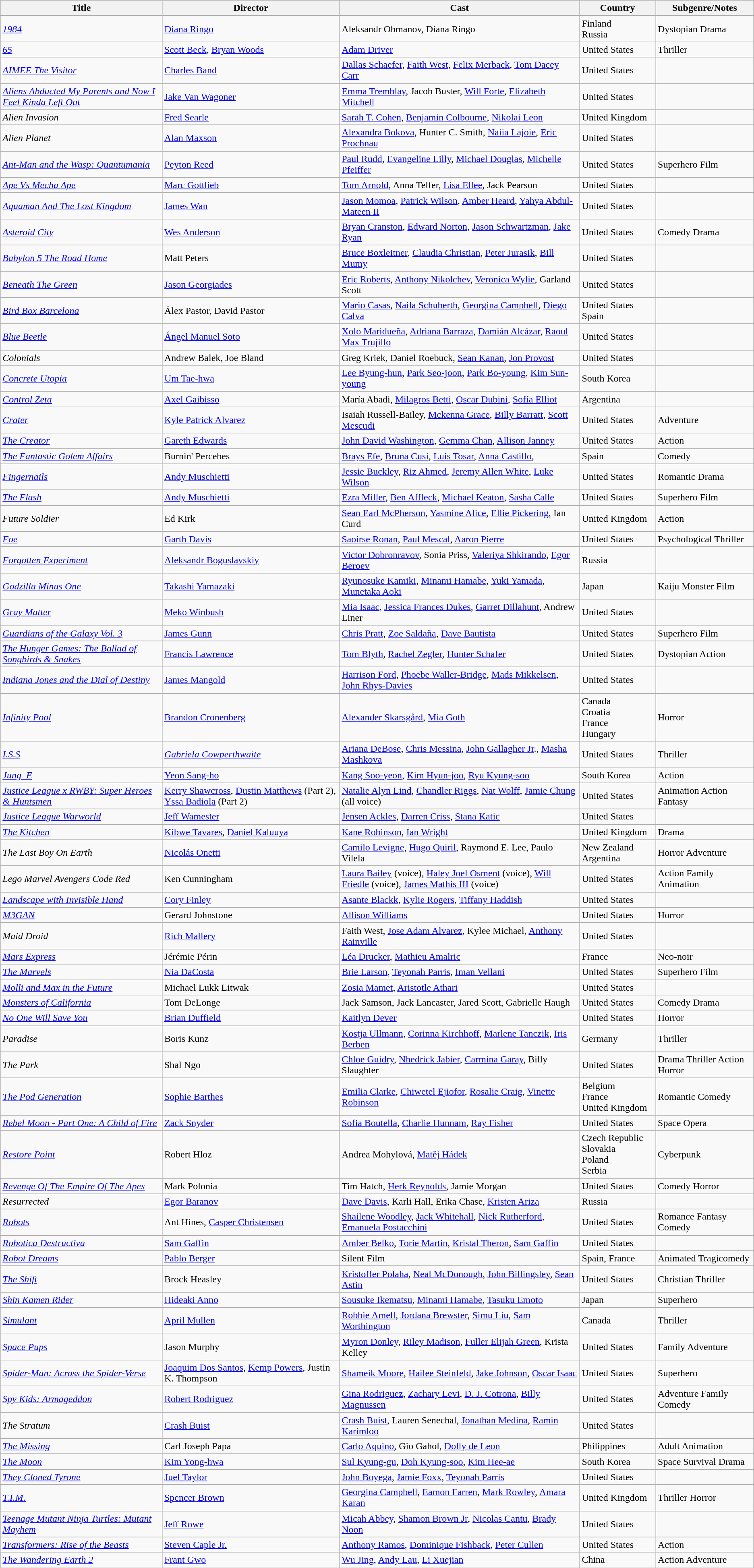<table class="wikitable sortable">
<tr>
<th>Title</th>
<th>Director</th>
<th>Cast</th>
<th>Country</th>
<th>Subgenre/Notes</th>
</tr>
<tr>
<td><em><a href='#'>1984</a></em></td>
<td><a href='#'>Diana Ringo</a></td>
<td>Aleksandr Obmanov, Diana Ringo</td>
<td>Finland<br>Russia</td>
<td>Dystopian Drama</td>
</tr>
<tr>
<td><em><a href='#'>65</a></em></td>
<td><a href='#'>Scott Beck</a>, <a href='#'>Bryan Woods</a></td>
<td><a href='#'>Adam Driver</a></td>
<td>United States</td>
<td>Thriller</td>
</tr>
<tr>
<td><em><a href='#'>AIMEE The Visitor</a></em></td>
<td><a href='#'>Charles Band</a></td>
<td><a href='#'>Dallas Schaefer</a>, <a href='#'>Faith West</a>, <a href='#'>Felix Merback</a>, <a href='#'>Tom Dacey Carr</a></td>
<td>United States</td>
<td></td>
</tr>
<tr>
<td><em><a href='#'>Aliens Abducted My Parents and Now I Feel Kinda Left Out</a></em></td>
<td><a href='#'>Jake Van Wagoner</a></td>
<td><a href='#'>Emma Tremblay</a>, Jacob Buster, <a href='#'>Will Forte</a>, <a href='#'>Elizabeth Mitchell</a></td>
<td>United States</td>
<td></td>
</tr>
<tr>
<td><em>Alien Invasion</em></td>
<td><a href='#'>Fred Searle</a></td>
<td><a href='#'>Sarah T. Cohen</a>, <a href='#'>Benjamin Colbourne</a>, <a href='#'>Nikolai Leon</a></td>
<td>United Kingdom</td>
<td></td>
</tr>
<tr>
<td><em>Alien Planet</em></td>
<td><a href='#'>Alan Maxson</a></td>
<td><a href='#'>Alexandra Bokova</a>, Hunter C. Smith, <a href='#'>Naiia Lajoie</a>, <a href='#'>Eric Prochnau</a></td>
<td>United States</td>
<td></td>
</tr>
<tr>
<td><em><a href='#'>Ant-Man and the Wasp: Quantumania</a></em></td>
<td><a href='#'>Peyton Reed</a></td>
<td><a href='#'>Paul Rudd</a>, <a href='#'>Evangeline Lilly</a>, <a href='#'>Michael Douglas</a>, <a href='#'>Michelle Pfeiffer</a></td>
<td>United States</td>
<td>Superhero Film</td>
</tr>
<tr>
<td><em><a href='#'>Ape Vs Mecha Ape</a></em></td>
<td><a href='#'>Marc Gottlieb</a></td>
<td><a href='#'>Tom Arnold</a>, Anna Telfer, <a href='#'>Lisa Ellee</a>, Jack Pearson</td>
<td>United States</td>
<td></td>
</tr>
<tr>
<td><em><a href='#'>Aquaman And The Lost Kingdom</a></em></td>
<td><a href='#'>James Wan</a></td>
<td><a href='#'>Jason Momoa</a>, <a href='#'>Patrick Wilson</a>, <a href='#'>Amber Heard</a>, <a href='#'>Yahya Abdul-Mateen II</a></td>
<td>United States</td>
<td></td>
</tr>
<tr>
<td><em><a href='#'>Asteroid City</a></em></td>
<td><a href='#'>Wes Anderson</a></td>
<td><a href='#'>Bryan Cranston</a>, <a href='#'>Edward Norton</a>, <a href='#'>Jason Schwartzman</a>, <a href='#'>Jake Ryan</a></td>
<td>United States</td>
<td>Comedy Drama</td>
</tr>
<tr>
<td><em><a href='#'>Babylon 5 The Road Home</a></em></td>
<td>Matt Peters</td>
<td><a href='#'>Bruce Boxleitner</a>, <a href='#'>Claudia Christian</a>, <a href='#'>Peter Jurasik</a>, <a href='#'>Bill Mumy</a></td>
<td>United States</td>
<td></td>
</tr>
<tr>
<td><em><a href='#'>Beneath The Green</a></em></td>
<td><a href='#'>Jason Georgiades</a></td>
<td><a href='#'>Eric Roberts</a>, <a href='#'>Anthony Nikolchev</a>, <a href='#'>Veronica Wylie</a>, Garland Scott</td>
<td>United States</td>
<td></td>
</tr>
<tr>
<td><em><a href='#'>Bird Box Barcelona</a></em></td>
<td>Álex Pastor, David Pastor</td>
<td><a href='#'>Mario Casas</a>, <a href='#'>Naila Schuberth</a>, <a href='#'>Georgina Campbell</a>, <a href='#'>Diego Calva</a></td>
<td>United States<br>Spain</td>
<td></td>
</tr>
<tr>
<td><em><a href='#'>Blue Beetle</a></em></td>
<td><a href='#'>Ángel Manuel Soto</a></td>
<td><a href='#'>Xolo Maridueña</a>, <a href='#'>Adriana Barraza</a>, <a href='#'>Damián Alcázar</a>, <a href='#'>Raoul Max Trujillo</a></td>
<td>United States</td>
<td></td>
</tr>
<tr>
<td><em>Colonials</em></td>
<td>Andrew Balek, Joe Bland</td>
<td>Greg Kriek, Daniel Roebuck, <a href='#'>Sean Kanan</a>, <a href='#'>Jon Provost</a></td>
<td>United States</td>
<td></td>
</tr>
<tr>
<td><em><a href='#'>Concrete Utopia</a></em></td>
<td><a href='#'>Um Tae-hwa</a></td>
<td><a href='#'>Lee Byung-hun</a>, <a href='#'>Park Seo-joon</a>, <a href='#'>Park Bo-young</a>, <a href='#'>Kim Sun-young</a></td>
<td>South Korea</td>
<td></td>
</tr>
<tr>
<td><em><a href='#'>Control Zeta</a></em></td>
<td><a href='#'>Axel Gaibisso</a></td>
<td>María Abadi, <a href='#'>Milagros Betti</a>, <a href='#'>Oscar Dubini</a>, <a href='#'>Sofía Elliot</a></td>
<td>Argentina</td>
<td></td>
</tr>
<tr>
<td><em><a href='#'>Crater</a></em></td>
<td><a href='#'>Kyle Patrick Alvarez</a></td>
<td>Isaiah Russell-Bailey, <a href='#'>Mckenna Grace</a>, <a href='#'>Billy Barratt</a>, <a href='#'>Scott Mescudi</a></td>
<td>United States</td>
<td>Adventure</td>
</tr>
<tr>
<td><em><a href='#'>The Creator</a></em></td>
<td><a href='#'>Gareth Edwards</a></td>
<td><a href='#'>John David Washington</a>, <a href='#'>Gemma Chan</a>, <a href='#'>Allison Janney</a></td>
<td>United States</td>
<td>Action</td>
</tr>
<tr>
<td><em><a href='#'>The Fantastic Golem Affairs</a></em></td>
<td>Burnin' Percebes</td>
<td><a href='#'>Brays Efe</a>, <a href='#'>Bruna Cusí</a>, <a href='#'>Luis Tosar</a>, <a href='#'>Anna Castillo</a>,</td>
<td>Spain</td>
<td>Comedy</td>
</tr>
<tr>
<td><em><a href='#'>Fingernails</a></em></td>
<td><a href='#'>Andy Muschietti</a></td>
<td><a href='#'>Jessie Buckley</a>, <a href='#'>Riz Ahmed</a>, <a href='#'>Jeremy Allen White</a>, <a href='#'>Luke Wilson</a></td>
<td>United States</td>
<td>Romantic Drama</td>
</tr>
<tr>
<td><em><a href='#'>The Flash</a></em></td>
<td><a href='#'>Andy Muschietti</a></td>
<td><a href='#'>Ezra Miller</a>, <a href='#'>Ben Affleck</a>, <a href='#'>Michael Keaton</a>, <a href='#'>Sasha Calle</a></td>
<td>United States</td>
<td>Superhero Film</td>
</tr>
<tr>
<td><em>Future Soldier</em></td>
<td>Ed Kirk</td>
<td><a href='#'>Sean Earl McPherson</a>, <a href='#'>Yasmine Alice</a>, <a href='#'>Ellie Pickering</a>,  Ian Curd</td>
<td>United Kingdom</td>
<td>Action </td>
</tr>
<tr>
<td><em><a href='#'>Foe</a></em></td>
<td><a href='#'>Garth Davis</a></td>
<td><a href='#'>Saoirse Ronan</a>, <a href='#'>Paul Mescal</a>, <a href='#'>Aaron Pierre</a></td>
<td>United States</td>
<td>Psychological Thriller</td>
</tr>
<tr>
<td><em><a href='#'>Forgotten Experiment</a></em></td>
<td><a href='#'>Aleksandr Boguslavskiy</a></td>
<td><a href='#'>Victor Dobronravov</a>, Sonia Priss, <a href='#'>Valeriya Shkirando</a>, <a href='#'>Egor Beroev</a></td>
<td>Russia</td>
<td></td>
</tr>
<tr>
<td><em><a href='#'>Godzilla Minus One</a></em></td>
<td><a href='#'>Takashi Yamazaki</a></td>
<td><a href='#'>Ryunosuke Kamiki</a>, <a href='#'>Minami Hamabe</a>, <a href='#'>Yuki Yamada</a>, <a href='#'>Munetaka Aoki</a></td>
<td>Japan</td>
<td>Kaiju Monster Film</td>
</tr>
<tr>
<td><em><a href='#'>Gray Matter</a></em></td>
<td><a href='#'>Meko Winbush</a></td>
<td><a href='#'>Mia Isaac</a>, <a href='#'>Jessica Frances Dukes</a>, <a href='#'>Garret Dillahunt</a>, Andrew Liner</td>
<td>United States</td>
<td></td>
</tr>
<tr>
<td><em><a href='#'>Guardians of the Galaxy Vol. 3</a></em></td>
<td><a href='#'>James Gunn</a></td>
<td><a href='#'>Chris Pratt</a>, <a href='#'>Zoe Saldaña</a>, <a href='#'>Dave Bautista</a></td>
<td>United States</td>
<td>Superhero Film</td>
</tr>
<tr>
<td><em><a href='#'>The Hunger Games: The Ballad of Songbirds & Snakes</a></em></td>
<td><a href='#'>Francis Lawrence</a></td>
<td><a href='#'>Tom Blyth</a>, <a href='#'>Rachel Zegler</a>, <a href='#'>Hunter Schafer</a></td>
<td>United States</td>
<td>Dystopian Action</td>
</tr>
<tr>
<td><em><a href='#'>Indiana Jones and the Dial of Destiny</a></em></td>
<td><a href='#'>James Mangold</a></td>
<td><a href='#'>Harrison Ford</a>, <a href='#'>Phoebe Waller-Bridge</a>, <a href='#'>Mads Mikkelsen</a>, <a href='#'>John Rhys-Davies</a></td>
<td>United States</td>
<td></td>
</tr>
<tr>
<td><em><a href='#'>Infinity Pool</a></em></td>
<td><a href='#'>Brandon Cronenberg</a></td>
<td><a href='#'>Alexander Skarsgård</a>, <a href='#'>Mia Goth</a></td>
<td>Canada<br>Croatia<br>France<br>Hungary</td>
<td>Horror</td>
</tr>
<tr>
<td><em><a href='#'>I.S.S</a></em></td>
<td><em><a href='#'>Gabriela Cowperthwaite</a></em></td>
<td><a href='#'>Ariana DeBose</a>, <a href='#'>Chris Messina</a>, <a href='#'>John Gallagher Jr</a>., <a href='#'>Masha Mashkova</a></td>
<td>United States</td>
<td>Thriller </td>
</tr>
<tr>
<td><em><a href='#'>Jung_E</a></em></td>
<td><a href='#'>Yeon Sang-ho</a></td>
<td><a href='#'>Kang Soo-yeon</a>, <a href='#'>Kim Hyun-joo</a>, <a href='#'>Ryu Kyung-soo</a></td>
<td>South Korea</td>
<td>Action</td>
</tr>
<tr>
<td><em><a href='#'>Justice League x RWBY: Super Heroes & Huntsmen</a></em></td>
<td><a href='#'>Kerry Shawcross</a>, <a href='#'>Dustin Matthews</a> (Part 2), <a href='#'>Yssa Badiola</a> (Part 2)</td>
<td><a href='#'>Natalie Alyn Lind</a>, <a href='#'>Chandler Riggs</a>, <a href='#'>Nat Wolff</a>, <a href='#'>Jamie Chung</a> (all voice)</td>
<td>United States</td>
<td>Animation Action Fantasy </td>
</tr>
<tr>
<td><em><a href='#'>Justice League Warworld</a></em></td>
<td><a href='#'>Jeff Wamester</a></td>
<td><a href='#'>Jensen Ackles</a>, <a href='#'>Darren Criss</a>, <a href='#'>Stana Katic</a></td>
<td>United States</td>
<td></td>
</tr>
<tr>
<td><em><a href='#'>The Kitchen</a></em></td>
<td><a href='#'>Kibwe Tavares</a>, <a href='#'>Daniel Kaluuya</a></td>
<td><a href='#'>Kane Robinson</a>, <a href='#'>Ian Wright</a></td>
<td>United Kingdom</td>
<td>Drama</td>
</tr>
<tr>
<td><em>The Last Boy On Earth</em></td>
<td><a href='#'>Nicolás Onetti</a></td>
<td><a href='#'>Camilo Levigne</a>, <a href='#'>Hugo Quiril</a>, Raymond E. Lee, Paulo Vilela</td>
<td>New Zealand Argentina</td>
<td>Horror Adventure </td>
</tr>
<tr>
<td><em>Lego Marvel Avengers Code Red</em></td>
<td>Ken Cunningham</td>
<td><a href='#'>Laura Bailey</a> (voice), <a href='#'>Haley Joel Osment</a> (voice), <a href='#'>Will Friedle</a> (voice), <a href='#'>James Mathis III</a> (voice)</td>
<td>United States</td>
<td>Action Family Animation</td>
</tr>
<tr>
<td><em><a href='#'>Landscape with Invisible Hand</a></em></td>
<td><a href='#'>Cory Finley</a></td>
<td><a href='#'>Asante Blackk</a>, <a href='#'>Kylie Rogers</a>, <a href='#'>Tiffany Haddish</a></td>
<td>United States</td>
<td></td>
</tr>
<tr>
<td><em><a href='#'>M3GAN</a></em></td>
<td>Gerard Johnstone</td>
<td><a href='#'>Allison Williams</a></td>
<td>United States</td>
<td>Horror</td>
</tr>
<tr>
<td><em>Maid Droid</em></td>
<td><a href='#'>Rich Mallery</a></td>
<td>Faith West, <a href='#'>Jose Adam Alvarez</a>, Kylee Michael, <a href='#'>Anthony Rainville</a></td>
<td>United States</td>
<td></td>
</tr>
<tr>
<td><em><a href='#'>Mars Express</a></em></td>
<td>Jérémie Périn</td>
<td><a href='#'>Léa Drucker</a>, <a href='#'>Mathieu Amalric</a></td>
<td>France</td>
<td>Neo-noir</td>
</tr>
<tr>
<td><em><a href='#'>The Marvels</a></em></td>
<td><a href='#'>Nia DaCosta</a></td>
<td><a href='#'>Brie Larson</a>, <a href='#'>Teyonah Parris</a>, <a href='#'>Iman Vellani</a></td>
<td>United States</td>
<td>Superhero Film</td>
</tr>
<tr>
<td><em><a href='#'>Molli and Max in the Future</a></em></td>
<td>Michael Lukk Litwak</td>
<td><a href='#'>Zosia Mamet</a>, <a href='#'>Aristotle Athari</a></td>
<td>United States</td>
<td></td>
</tr>
<tr>
<td><em><a href='#'>Monsters of California</a></em></td>
<td>Tom DeLonge</td>
<td>Jack Samson, Jack Lancaster, Jared Scott, Gabrielle Haugh</td>
<td>United States</td>
<td>Comedy Drama</td>
</tr>
<tr>
<td><em><a href='#'>No One Will Save You</a></em></td>
<td><a href='#'>Brian Duffield</a></td>
<td><a href='#'>Kaitlyn Dever</a></td>
<td>United States</td>
<td>Horror</td>
</tr>
<tr>
<td><em>Paradise</em></td>
<td>Boris Kunz</td>
<td><a href='#'>Kostja Ullmann</a>, <a href='#'>Corinna Kirchhoff</a>, <a href='#'>Marlene Tanczik</a>, <a href='#'>Iris Berben</a></td>
<td>Germany</td>
<td>Thriller</td>
</tr>
<tr>
<td><em>The Park</em></td>
<td>Shal Ngo</td>
<td><a href='#'>Chloe Guidry</a>, <a href='#'>Nhedrick Jabier</a>, <a href='#'>Carmina Garay</a>, Billy Slaughter</td>
<td>United States</td>
<td>Drama  Thriller Action Horror</td>
</tr>
<tr>
<td><em><a href='#'>The Pod Generation</a></em></td>
<td><a href='#'>Sophie Barthes</a></td>
<td><a href='#'>Emilia Clarke</a>, <a href='#'>Chiwetel Ejiofor</a>, <a href='#'>Rosalie Craig</a>, <a href='#'>Vinette Robinson</a></td>
<td>Belgium<br>France<br>United Kingdom</td>
<td>Romantic Comedy</td>
</tr>
<tr>
<td><em><a href='#'>Rebel Moon - Part One: A Child of Fire</a></em></td>
<td><a href='#'>Zack Snyder</a></td>
<td><a href='#'>Sofia Boutella</a>, <a href='#'>Charlie Hunnam</a>, <a href='#'>Ray Fisher</a></td>
<td>United States</td>
<td>Space Opera</td>
</tr>
<tr>
<td><em><a href='#'>Restore Point</a></em></td>
<td>Robert Hloz</td>
<td>Andrea Mohylová, <a href='#'>Matěj Hádek</a></td>
<td>Czech Republic<br>Slovakia<br>Poland<br>Serbia</td>
<td>Cyberpunk</td>
</tr>
<tr>
<td><em><a href='#'>Revenge Of The Empire Of The Apes</a></em></td>
<td>Mark Polonia</td>
<td>Tim Hatch, <a href='#'>Herk Reynolds</a>, Jamie Morgan</td>
<td>United States</td>
<td>Comedy Horror </td>
</tr>
<tr>
<td><em>Resurrected</em></td>
<td><a href='#'>Egor Baranov</a></td>
<td><a href='#'>Dave Davis</a>, Karli Hall, Erika Chase, <a href='#'>Kristen Ariza</a></td>
<td>Russia</td>
<td></td>
</tr>
<tr>
<td><em><a href='#'>Robots</a></em></td>
<td>Ant Hines, <a href='#'>Casper Christensen</a></td>
<td><a href='#'>Shailene Woodley</a>, <a href='#'>Jack Whitehall</a>, <a href='#'>Nick Rutherford</a>, <a href='#'>Emanuela Postacchini</a></td>
<td>United States</td>
<td>Romance Fantasy Comedy </td>
</tr>
<tr>
<td><em><a href='#'>Robotica Destructiva</a></em></td>
<td><a href='#'>Sam Gaffin</a></td>
<td><a href='#'>Amber Belko</a>, <a href='#'>Torie Martin</a>, <a href='#'>Kristal Theron</a>, <a href='#'>Sam Gaffin</a></td>
<td>United States</td>
<td></td>
</tr>
<tr>
<td><em><a href='#'>Robot Dreams</a></em></td>
<td><a href='#'>Pablo Berger</a></td>
<td>Silent Film</td>
<td>Spain, France</td>
<td>Animated Tragicomedy</td>
</tr>
<tr>
<td><em><a href='#'>The Shift</a></em></td>
<td>Brock Heasley</td>
<td><a href='#'>Kristoffer Polaha</a>, <a href='#'>Neal McDonough</a>, <a href='#'>John Billingsley</a>, <a href='#'>Sean Astin</a></td>
<td>United States</td>
<td>Christian Thriller</td>
</tr>
<tr>
<td><em><a href='#'>Shin Kamen Rider</a></em></td>
<td><a href='#'>Hideaki Anno</a></td>
<td><a href='#'>Sousuke Ikematsu</a>, <a href='#'>Minami Hamabe</a>, <a href='#'>Tasuku Emoto</a></td>
<td>Japan</td>
<td>Superhero</td>
</tr>
<tr>
<td><em><a href='#'>Simulant</a></em></td>
<td><a href='#'>April Mullen</a></td>
<td><a href='#'>Robbie Amell</a>, <a href='#'>Jordana Brewster</a>, <a href='#'>Simu Liu</a>, <a href='#'>Sam Worthington</a></td>
<td>Canada</td>
<td>Thriller</td>
</tr>
<tr>
<td><em><a href='#'>Space Pups</a></em></td>
<td>Jason Murphy</td>
<td><a href='#'>Myron Donley</a>, <a href='#'>Riley Madison</a>, <a href='#'>Fuller Elijah Green</a>, Krista Kelley</td>
<td>United States</td>
<td>Family  Adventure </td>
</tr>
<tr>
<td><em><a href='#'>Spider-Man: Across the Spider-Verse</a></em></td>
<td><a href='#'>Joaquim Dos Santos</a>, <a href='#'>Kemp Powers</a>, Justin K. Thompson</td>
<td><a href='#'>Shameik Moore</a>, <a href='#'>Hailee Steinfeld</a>, <a href='#'>Jake Johnson</a>, <a href='#'>Oscar Isaac</a></td>
<td>United States</td>
<td>Superhero</td>
</tr>
<tr>
<td><em><a href='#'>Spy Kids: Armageddon</a></em></td>
<td><a href='#'>Robert Rodriguez</a></td>
<td><a href='#'>Gina Rodriguez</a>, <a href='#'>Zachary Levi</a>, <a href='#'>D. J. Cotrona</a>, <a href='#'>Billy Magnussen</a></td>
<td>United States</td>
<td>Adventure Family Comedy </td>
</tr>
<tr>
<td><em>The Stratum</em></td>
<td><a href='#'>Crash Buist</a></td>
<td><a href='#'>Crash Buist</a>, Lauren Senechal, <a href='#'>Jonathan Medina</a>, <a href='#'>Ramin Karimloo</a></td>
<td>United States</td>
<td></td>
</tr>
<tr>
<td><em><a href='#'>The Missing</a></em></td>
<td>Carl Joseph Papa</td>
<td><a href='#'>Carlo Aquino</a>, Gio Gahol, <a href='#'>Dolly de Leon</a></td>
<td>Philippines</td>
<td>Adult Animation</td>
</tr>
<tr>
<td><em><a href='#'>The Moon</a></em></td>
<td><a href='#'>Kim Yong-hwa</a></td>
<td><a href='#'>Sul Kyung-gu</a>, <a href='#'>Doh Kyung-soo</a>, <a href='#'>Kim Hee-ae</a></td>
<td>South Korea</td>
<td>Space Survival Drama</td>
</tr>
<tr>
<td><em><a href='#'>They Cloned Tyrone</a></em></td>
<td><a href='#'>Juel Taylor</a></td>
<td><a href='#'>John Boyega</a>, <a href='#'>Jamie Foxx</a>, <a href='#'>Teyonah Parris</a></td>
<td>United States</td>
<td></td>
</tr>
<tr>
<td><em><a href='#'>T.I.M.</a></em></td>
<td><a href='#'>Spencer Brown</a></td>
<td><a href='#'>Georgina Campbell</a>, <a href='#'>Eamon Farren</a>, <a href='#'>Mark Rowley</a>, <a href='#'>Amara Karan</a></td>
<td>United Kingdom</td>
<td>Thriller  Horror </td>
</tr>
<tr>
<td><em><a href='#'>Teenage Mutant Ninja Turtles: Mutant Mayhem</a></em></td>
<td><a href='#'>Jeff Rowe</a></td>
<td><a href='#'>Micah Abbey</a>, <a href='#'>Shamon Brown Jr</a>, <a href='#'>Nicolas Cantu</a>, <a href='#'>Brady Noon</a></td>
<td>United States</td>
<td></td>
</tr>
<tr>
<td><em><a href='#'>Transformers: Rise of the Beasts</a></em></td>
<td><a href='#'>Steven Caple Jr.</a></td>
<td><a href='#'>Anthony Ramos</a>, <a href='#'>Dominique Fishback</a>, <a href='#'>Peter Cullen</a></td>
<td>United States</td>
<td>Action</td>
</tr>
<tr>
<td><em><a href='#'>The Wandering Earth 2</a></em></td>
<td><a href='#'>Frant Gwo</a></td>
<td><a href='#'>Wu Jing</a>, <a href='#'>Andy Lau</a>, <a href='#'>Li Xuejian</a></td>
<td>China</td>
<td>Action Adventure</td>
</tr>
<tr>
</tr>
</table>
